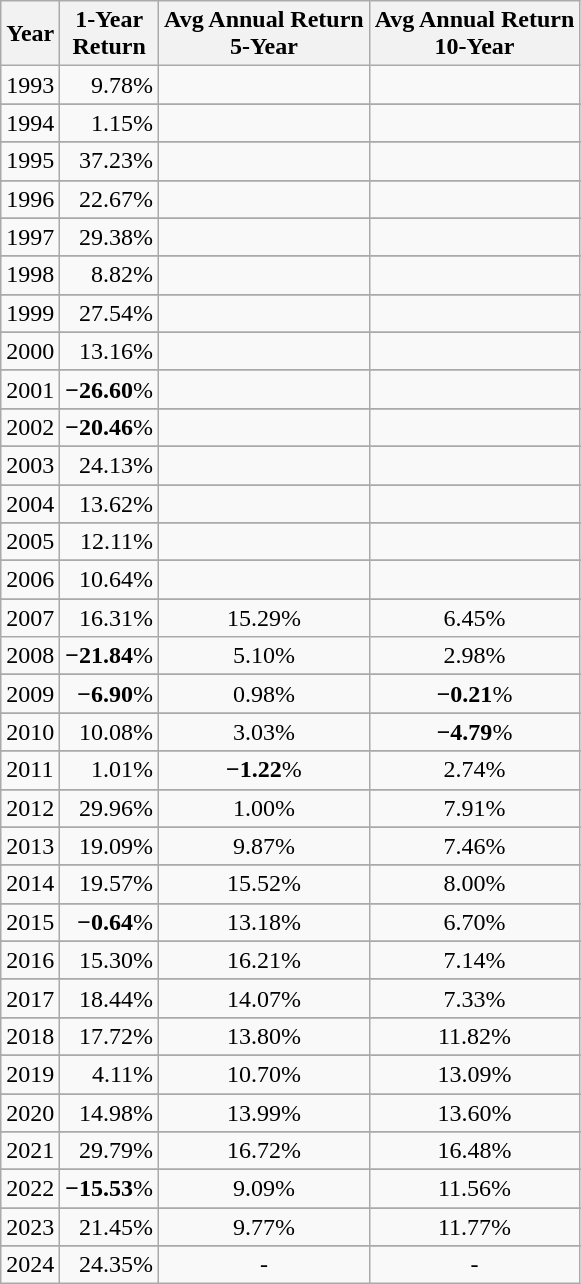<table class="wikitable sortable mw-collapsible">
<tr>
<th>Year</th>
<th>1-Year<br>Return</th>
<th>Avg Annual Return<br>5-Year</th>
<th>Avg Annual Return<br>10-Year</th>
</tr>
<tr>
<td>1993</td>
<td align="right">9.78%</td>
<td align="right"></td>
<td></td>
</tr>
<tr>
</tr>
<tr>
<td>1994</td>
<td align="right">1.15%</td>
<td align="right"></td>
<td></td>
</tr>
<tr>
</tr>
<tr>
<td>1995</td>
<td align="right">37.23%</td>
<td align="right"></td>
<td></td>
</tr>
<tr>
</tr>
<tr>
<td>1996</td>
<td align="right">22.67%</td>
<td align="right"></td>
<td></td>
</tr>
<tr>
</tr>
<tr>
<td>1997 </td>
<td align="right">29.38%</td>
<td align="right"></td>
<td></td>
</tr>
<tr>
</tr>
<tr>
</tr>
<tr>
<td>1998</td>
<td align="right">8.82%</td>
<td align="right"></td>
<td></td>
</tr>
<tr>
</tr>
<tr>
<td>1999</td>
<td align="right">27.54%</td>
<td align="right"></td>
<td></td>
</tr>
<tr>
</tr>
<tr>
<td>2000</td>
<td align="right">13.16%</td>
<td align="right"></td>
<td></td>
</tr>
<tr>
</tr>
<tr>
<td>2001</td>
<td align="right"><strong>−26.60</strong>%</td>
<td align="right"></td>
<td></td>
</tr>
<tr>
</tr>
<tr>
<td>2002</td>
<td align="right"><strong>−20.46</strong>%</td>
<td align="right"></td>
<td></td>
</tr>
<tr>
</tr>
<tr>
<td>2003</td>
<td align="right">24.13%</td>
<td align="right"></td>
<td></td>
</tr>
<tr>
</tr>
<tr>
<td>2004</td>
<td align="right">13.62%</td>
<td align="right"></td>
<td></td>
</tr>
<tr>
</tr>
<tr>
<td>2005</td>
<td align="right">12.11%</td>
<td align="right"></td>
<td></td>
</tr>
<tr>
</tr>
<tr>
<td>2006</td>
<td align="right">10.64%</td>
<td align="right"></td>
<td></td>
</tr>
<tr>
</tr>
<tr>
<td>2007</td>
<td align="right">16.31%</td>
<td align="center">15.29%</td>
<td align="center">6.45%</td>
</tr>
<tr |->
<td>2008</td>
<td align="right"><strong>−21.84</strong>%</td>
<td align="center">5.10%</td>
<td align="center">2.98%</td>
</tr>
<tr>
</tr>
<tr>
<td>2009</td>
<td align="right"><strong>−6.90</strong>%</td>
<td align="center">0.98%</td>
<td align="center"><strong>−0.21</strong>%</td>
</tr>
<tr>
</tr>
<tr>
<td>2010</td>
<td align="right">10.08%</td>
<td align="center">3.03%</td>
<td align="center"><strong>−4.79</strong>%</td>
</tr>
<tr>
</tr>
<tr>
<td>2011</td>
<td align="right">1.01%</td>
<td align="center"><strong>−1.22</strong>%</td>
<td align="center">2.74%</td>
</tr>
<tr>
</tr>
<tr>
<td>2012</td>
<td align="right">29.96%</td>
<td align="center">1.00%</td>
<td align="center">7.91%</td>
</tr>
<tr>
</tr>
<tr>
<td>2013</td>
<td align="right">19.09%</td>
<td align="center">9.87%</td>
<td align="center">7.46%</td>
</tr>
<tr>
</tr>
<tr>
<td>2014</td>
<td align="right">19.57%</td>
<td align="center">15.52%</td>
<td align="center">8.00%</td>
</tr>
<tr>
</tr>
<tr>
<td>2015</td>
<td align="right"><strong>−0.64</strong>%</td>
<td align="center">13.18%</td>
<td align="center">6.70%</td>
</tr>
<tr>
</tr>
<tr>
<td>2016</td>
<td align="right">15.30%</td>
<td align="center">16.21%</td>
<td align="center">7.14%</td>
</tr>
<tr>
</tr>
<tr>
<td>2017</td>
<td align="right">18.44%</td>
<td align="center">14.07%</td>
<td align="center">7.33%</td>
</tr>
<tr>
</tr>
<tr>
<td>2018</td>
<td align="right">17.72%</td>
<td align="center">13.80%</td>
<td align="center">11.82%</td>
</tr>
<tr>
</tr>
<tr>
<td>2019</td>
<td align="right">4.11%</td>
<td align="center">10.70%</td>
<td align="center">13.09%</td>
</tr>
<tr>
</tr>
<tr>
<td>2020</td>
<td align="right">14.98%</td>
<td align="center">13.99%</td>
<td align="center">13.60%</td>
</tr>
<tr>
</tr>
<tr>
<td>2021</td>
<td align="right">29.79%</td>
<td align="center">16.72%</td>
<td align="center">16.48%</td>
</tr>
<tr>
</tr>
<tr>
<td>2022</td>
<td align="right"><strong>−15.53</strong>%</td>
<td align="center">9.09%</td>
<td align="center">11.56%</td>
</tr>
<tr>
</tr>
<tr>
<td>2023</td>
<td align="right">21.45%</td>
<td align="center">9.77%</td>
<td align="center">11.77%</td>
</tr>
<tr>
</tr>
<tr>
<td>2024</td>
<td align="right">24.35%</td>
<td align="center">-</td>
<td align="center">-</td>
</tr>
</table>
